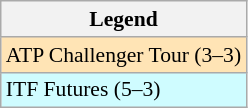<table class=wikitable style=font-size:90%>
<tr>
<th>Legend</th>
</tr>
<tr bgcolor=moccasin>
<td>ATP Challenger Tour (3–3)</td>
</tr>
<tr bgcolor=CFFCFF>
<td>ITF Futures (5–3)</td>
</tr>
</table>
